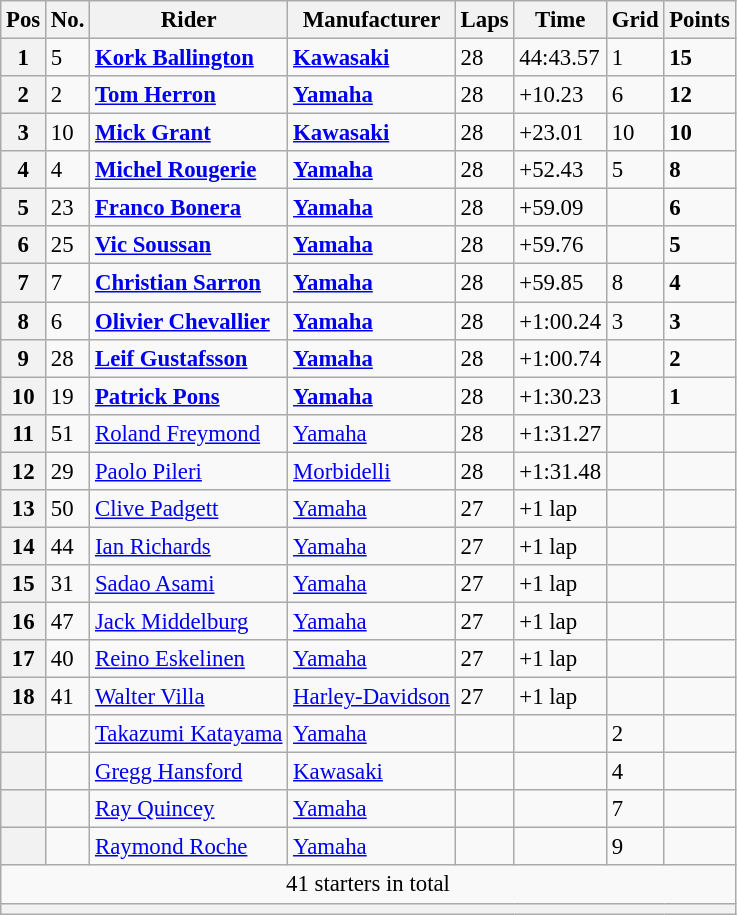<table class="wikitable" style="font-size: 95%;">
<tr>
<th>Pos</th>
<th>No.</th>
<th>Rider</th>
<th>Manufacturer</th>
<th>Laps</th>
<th>Time</th>
<th>Grid</th>
<th>Points</th>
</tr>
<tr>
<th>1</th>
<td>5</td>
<td> <strong><a href='#'>Kork Ballington</a></strong></td>
<td><strong><a href='#'>Kawasaki</a></strong></td>
<td>28</td>
<td>44:43.57</td>
<td>1</td>
<td><strong>15</strong></td>
</tr>
<tr>
<th>2</th>
<td>2</td>
<td> <strong><a href='#'>Tom Herron</a></strong></td>
<td><strong><a href='#'>Yamaha</a></strong></td>
<td>28</td>
<td>+10.23</td>
<td>6</td>
<td><strong>12</strong></td>
</tr>
<tr>
<th>3</th>
<td>10</td>
<td> <strong><a href='#'>Mick Grant</a></strong></td>
<td><strong><a href='#'>Kawasaki</a></strong></td>
<td>28</td>
<td>+23.01</td>
<td>10</td>
<td><strong>10</strong></td>
</tr>
<tr>
<th>4</th>
<td>4</td>
<td> <strong><a href='#'>Michel Rougerie</a></strong></td>
<td><strong><a href='#'>Yamaha</a></strong></td>
<td>28</td>
<td>+52.43</td>
<td>5</td>
<td><strong>8</strong></td>
</tr>
<tr>
<th>5</th>
<td>23</td>
<td> <strong><a href='#'>Franco Bonera</a></strong></td>
<td><strong><a href='#'>Yamaha</a></strong></td>
<td>28</td>
<td>+59.09</td>
<td></td>
<td><strong>6</strong></td>
</tr>
<tr>
<th>6</th>
<td>25</td>
<td> <strong><a href='#'>Vic Soussan</a></strong></td>
<td><strong><a href='#'>Yamaha</a></strong></td>
<td>28</td>
<td>+59.76</td>
<td></td>
<td><strong>5</strong></td>
</tr>
<tr>
<th>7</th>
<td>7</td>
<td> <strong><a href='#'>Christian Sarron</a></strong></td>
<td><strong><a href='#'>Yamaha</a></strong></td>
<td>28</td>
<td>+59.85</td>
<td>8</td>
<td><strong>4</strong></td>
</tr>
<tr>
<th>8</th>
<td>6</td>
<td> <strong><a href='#'>Olivier Chevallier</a></strong></td>
<td><strong><a href='#'>Yamaha</a></strong></td>
<td>28</td>
<td>+1:00.24</td>
<td>3</td>
<td><strong>3</strong></td>
</tr>
<tr>
<th>9</th>
<td>28</td>
<td> <strong><a href='#'>Leif Gustafsson</a></strong></td>
<td><strong><a href='#'>Yamaha</a></strong></td>
<td>28</td>
<td>+1:00.74</td>
<td></td>
<td><strong>2</strong></td>
</tr>
<tr>
<th>10</th>
<td>19</td>
<td> <strong><a href='#'>Patrick Pons</a></strong></td>
<td><strong><a href='#'>Yamaha</a></strong></td>
<td>28</td>
<td>+1:30.23</td>
<td></td>
<td><strong>1</strong></td>
</tr>
<tr>
<th>11</th>
<td>51</td>
<td> <a href='#'>Roland Freymond</a></td>
<td><a href='#'>Yamaha</a></td>
<td>28</td>
<td>+1:31.27</td>
<td></td>
<td></td>
</tr>
<tr>
<th>12</th>
<td>29</td>
<td> <a href='#'>Paolo Pileri</a></td>
<td><a href='#'>Morbidelli</a></td>
<td>28</td>
<td>+1:31.48</td>
<td></td>
<td></td>
</tr>
<tr>
<th>13</th>
<td>50</td>
<td> <a href='#'>Clive Padgett</a></td>
<td><a href='#'>Yamaha</a></td>
<td>27</td>
<td>+1 lap</td>
<td></td>
<td></td>
</tr>
<tr>
<th>14</th>
<td>44</td>
<td> <a href='#'>Ian Richards</a></td>
<td><a href='#'>Yamaha</a></td>
<td>27</td>
<td>+1 lap</td>
<td></td>
<td></td>
</tr>
<tr>
<th>15</th>
<td>31</td>
<td> <a href='#'>Sadao Asami</a></td>
<td><a href='#'>Yamaha</a></td>
<td>27</td>
<td>+1 lap</td>
<td></td>
<td></td>
</tr>
<tr>
<th>16</th>
<td>47</td>
<td> <a href='#'>Jack Middelburg</a></td>
<td><a href='#'>Yamaha</a></td>
<td>27</td>
<td>+1 lap</td>
<td></td>
<td></td>
</tr>
<tr>
<th>17</th>
<td>40</td>
<td> <a href='#'>Reino Eskelinen</a></td>
<td><a href='#'>Yamaha</a></td>
<td>27</td>
<td>+1 lap</td>
<td></td>
<td></td>
</tr>
<tr>
<th>18</th>
<td>41</td>
<td> <a href='#'>Walter Villa</a></td>
<td><a href='#'>Harley-Davidson</a></td>
<td>27</td>
<td>+1 lap</td>
<td></td>
<td></td>
</tr>
<tr>
<th></th>
<td></td>
<td> <a href='#'>Takazumi Katayama</a></td>
<td><a href='#'>Yamaha</a></td>
<td></td>
<td></td>
<td>2</td>
<td></td>
</tr>
<tr>
<th></th>
<td></td>
<td> <a href='#'>Gregg Hansford</a></td>
<td><a href='#'>Kawasaki</a></td>
<td></td>
<td></td>
<td>4</td>
<td></td>
</tr>
<tr>
<th></th>
<td></td>
<td> <a href='#'>Ray Quincey</a></td>
<td><a href='#'>Yamaha</a></td>
<td></td>
<td></td>
<td>7</td>
<td></td>
</tr>
<tr>
<th></th>
<td></td>
<td> <a href='#'>Raymond Roche</a></td>
<td><a href='#'>Yamaha</a></td>
<td></td>
<td></td>
<td>9</td>
<td></td>
</tr>
<tr>
<td colspan=8 align=center>41 starters in total</td>
</tr>
<tr>
<th colspan=8></th>
</tr>
</table>
